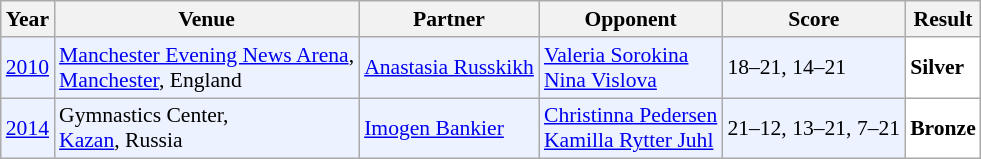<table class="sortable wikitable" style="font-size: 90%;">
<tr>
<th>Year</th>
<th>Venue</th>
<th>Partner</th>
<th>Opponent</th>
<th>Score</th>
<th>Result</th>
</tr>
<tr style="background:#ECF2FF">
<td align="center"><a href='#'>2010</a></td>
<td align="left"><a href='#'>Manchester Evening News Arena</a>,<br><a href='#'>Manchester</a>, England</td>
<td align="left"> <a href='#'>Anastasia Russkikh</a></td>
<td align="left"> <a href='#'>Valeria Sorokina</a><br> <a href='#'>Nina Vislova</a></td>
<td align="left">18–21, 14–21</td>
<td style="text-align:left; background:white"> <strong>Silver</strong></td>
</tr>
<tr style="background:#ECF2FF">
<td align="center"><a href='#'>2014</a></td>
<td align="left">Gymnastics Center,<br><a href='#'>Kazan</a>, Russia</td>
<td align="left"> <a href='#'>Imogen Bankier</a></td>
<td align="left"> <a href='#'>Christinna Pedersen</a><br> <a href='#'>Kamilla Rytter Juhl</a></td>
<td align="left">21–12, 13–21, 7–21</td>
<td style="text-align:left; background:white"> <strong>Bronze</strong></td>
</tr>
</table>
